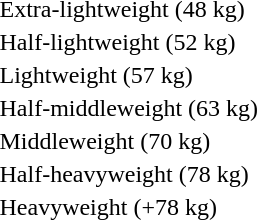<table>
<tr>
<td rowspan=2>Extra-lightweight (48 kg)<br></td>
<td rowspan=2></td>
<td rowspan=2></td>
<td></td>
</tr>
<tr>
<td></td>
</tr>
<tr>
<td rowspan=2>Half-lightweight (52 kg)<br></td>
<td rowspan=2></td>
<td rowspan=2></td>
<td></td>
</tr>
<tr>
<td></td>
</tr>
<tr>
<td rowspan=2>Lightweight (57 kg)<br></td>
<td rowspan=2></td>
<td rowspan=2></td>
<td></td>
</tr>
<tr>
<td></td>
</tr>
<tr>
<td rowspan=2>Half-middleweight (63 kg)<br></td>
<td rowspan=2></td>
<td rowspan=2></td>
<td></td>
</tr>
<tr>
<td></td>
</tr>
<tr>
<td rowspan=2>Middleweight (70 kg)<br></td>
<td rowspan=2></td>
<td rowspan=2></td>
<td></td>
</tr>
<tr>
<td></td>
</tr>
<tr>
<td rowspan=2>Half-heavyweight (78 kg)<br></td>
<td rowspan=2></td>
<td rowspan=2></td>
<td></td>
</tr>
<tr>
<td></td>
</tr>
<tr>
<td rowspan=2>Heavyweight (+78 kg)<br></td>
<td rowspan=2></td>
<td rowspan=2></td>
<td></td>
</tr>
<tr>
<td></td>
</tr>
</table>
